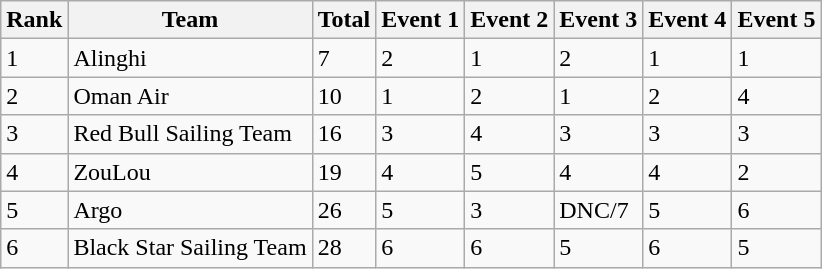<table class="wikitable">
<tr>
<th>Rank</th>
<th>Team</th>
<th>Total</th>
<th>Event 1</th>
<th>Event 2</th>
<th>Event 3</th>
<th>Event 4</th>
<th>Event 5</th>
</tr>
<tr>
<td>1</td>
<td>Alinghi</td>
<td>7</td>
<td>2</td>
<td>1</td>
<td>2</td>
<td>1</td>
<td>1</td>
</tr>
<tr>
<td>2</td>
<td>Oman Air</td>
<td>10</td>
<td>1</td>
<td>2</td>
<td>1</td>
<td>2</td>
<td>4</td>
</tr>
<tr>
<td>3</td>
<td>Red Bull Sailing Team</td>
<td>16</td>
<td>3</td>
<td>4</td>
<td>3</td>
<td>3</td>
<td>3</td>
</tr>
<tr>
<td>4</td>
<td>ZouLou</td>
<td>19</td>
<td>4</td>
<td>5</td>
<td>4</td>
<td>4</td>
<td>2</td>
</tr>
<tr>
<td>5</td>
<td>Argo</td>
<td>26</td>
<td>5</td>
<td>3</td>
<td>DNC/7</td>
<td>5</td>
<td>6</td>
</tr>
<tr>
<td>6</td>
<td>Black Star Sailing Team</td>
<td>28</td>
<td>6</td>
<td>6</td>
<td>5</td>
<td>6</td>
<td>5</td>
</tr>
</table>
